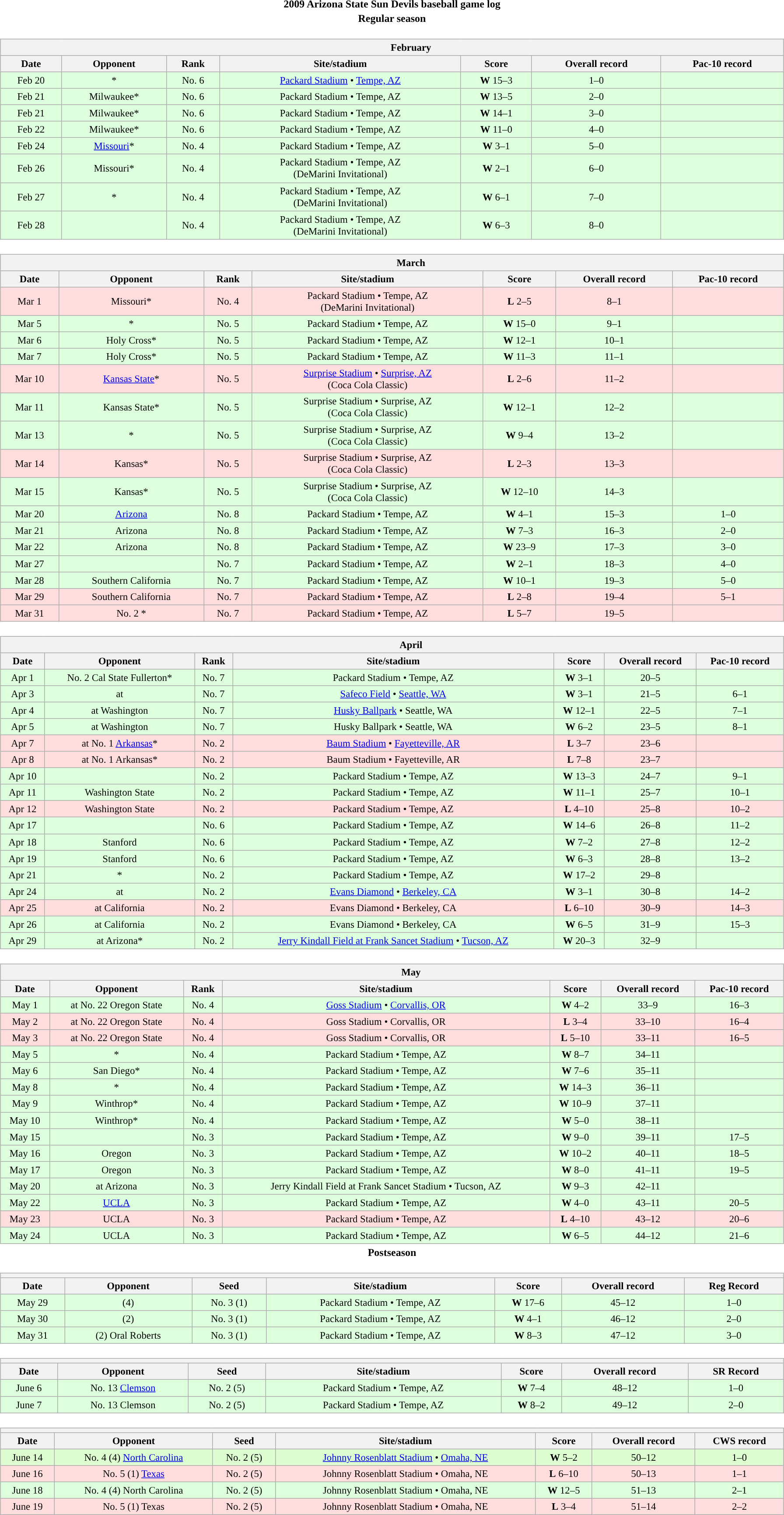<table class="toccolours" width=95% style="margin:1.5em auto; text-align:center;">
<tr>
<th colspan=2>2009 Arizona State Sun Devils baseball game log</th>
</tr>
<tr>
<th colspan=2>Regular season</th>
</tr>
<tr valign="top">
<td><br><table class="wikitable collapsible collapsed" style="margin:auto; font-size:95%; width:100%">
<tr>
<th colspan=11 style="padding-left:4em;">February</th>
</tr>
<tr>
<th>Date</th>
<th>Opponent</th>
<th>Rank</th>
<th>Site/stadium</th>
<th>Score</th>
<th>Overall record</th>
<th>Pac-10 record</th>
</tr>
<tr bgcolor=ddffdd>
<td>Feb 20</td>
<td>*</td>
<td>No. 6</td>
<td><a href='#'>Packard Stadium</a> • <a href='#'>Tempe, AZ</a></td>
<td><strong>W</strong> 15–3</td>
<td>1–0</td>
<td></td>
</tr>
<tr bgcolor=ddffdd>
<td>Feb 21</td>
<td>Milwaukee*</td>
<td>No. 6</td>
<td>Packard Stadium • Tempe, AZ</td>
<td><strong>W</strong> 13–5</td>
<td>2–0</td>
<td></td>
</tr>
<tr bgcolor=ddffdd>
<td>Feb 21</td>
<td>Milwaukee*</td>
<td>No. 6</td>
<td>Packard Stadium • Tempe, AZ</td>
<td><strong>W</strong> 14–1</td>
<td>3–0</td>
<td></td>
</tr>
<tr bgcolor=ddffdd>
<td>Feb 22</td>
<td>Milwaukee*</td>
<td>No. 6</td>
<td>Packard Stadium • Tempe, AZ</td>
<td><strong>W</strong> 11–0</td>
<td>4–0</td>
<td></td>
</tr>
<tr bgcolor=ddffdd>
<td>Feb 24</td>
<td><a href='#'>Missouri</a>*</td>
<td>No. 4</td>
<td>Packard Stadium • Tempe, AZ</td>
<td><strong>W</strong> 3–1</td>
<td>5–0</td>
<td></td>
</tr>
<tr bgcolor=ddffdd>
<td>Feb 26</td>
<td>Missouri*</td>
<td>No. 4</td>
<td>Packard Stadium • Tempe, AZ<br>(DeMarini Invitational)</td>
<td><strong>W</strong> 2–1</td>
<td>6–0</td>
<td></td>
</tr>
<tr bgcolor=ddffdd>
<td>Feb 27</td>
<td>*</td>
<td>No. 4</td>
<td>Packard Stadium • Tempe, AZ<br>(DeMarini Invitational)</td>
<td><strong>W</strong> 6–1</td>
<td>7–0</td>
<td></td>
</tr>
<tr bgcolor=ddffdd>
<td>Feb 28</td>
<td></td>
<td>No. 4</td>
<td>Packard Stadium • Tempe, AZ<br>(DeMarini Invitational)</td>
<td><strong>W</strong> 6–3</td>
<td>8–0</td>
<td></td>
</tr>
</table>
</td>
</tr>
<tr>
<td><br><table class="wikitable collapsible collapsed" style="margin:auto; font-size:95%; width:100%">
<tr>
<th colspan=11 style="padding-left:4em;">March</th>
</tr>
<tr>
<th>Date</th>
<th>Opponent</th>
<th>Rank</th>
<th>Site/stadium</th>
<th>Score</th>
<th>Overall record</th>
<th>Pac-10 record</th>
</tr>
<tr bgcolor=ffdddd>
<td>Mar 1</td>
<td>Missouri*</td>
<td>No. 4</td>
<td>Packard Stadium • Tempe, AZ<br>(DeMarini Invitational)</td>
<td><strong>L</strong> 2–5</td>
<td>8–1</td>
<td></td>
</tr>
<tr bgcolor=ddffdd>
<td>Mar 5</td>
<td>*</td>
<td>No. 5</td>
<td>Packard Stadium • Tempe, AZ</td>
<td><strong>W</strong> 15–0</td>
<td>9–1</td>
<td></td>
</tr>
<tr bgcolor=ddffdd>
<td>Mar 6</td>
<td>Holy Cross*</td>
<td>No. 5</td>
<td>Packard Stadium • Tempe, AZ</td>
<td><strong>W</strong> 12–1</td>
<td>10–1</td>
<td></td>
</tr>
<tr bgcolor=ddffdd>
<td>Mar 7</td>
<td>Holy Cross*</td>
<td>No. 5</td>
<td>Packard Stadium • Tempe, AZ</td>
<td><strong>W</strong> 11–3</td>
<td>11–1</td>
<td></td>
</tr>
<tr bgcolor=ffdddd>
<td>Mar 10</td>
<td><a href='#'>Kansas State</a>*</td>
<td>No. 5</td>
<td><a href='#'>Surprise Stadium</a> • <a href='#'>Surprise, AZ</a><br>(Coca Cola Classic)</td>
<td><strong>L</strong> 2–6</td>
<td>11–2</td>
<td></td>
</tr>
<tr bgcolor=ddffdd>
<td>Mar 11</td>
<td>Kansas State*</td>
<td>No. 5</td>
<td>Surprise Stadium • Surprise, AZ<br>(Coca Cola Classic)</td>
<td><strong>W</strong> 12–1</td>
<td>12–2</td>
<td></td>
</tr>
<tr bgcolor=ddffdd>
<td>Mar 13</td>
<td>*</td>
<td>No. 5</td>
<td>Surprise Stadium • Surprise, AZ<br>(Coca Cola Classic)</td>
<td><strong>W</strong> 9–4</td>
<td>13–2</td>
<td></td>
</tr>
<tr bgcolor=ffdddd>
<td>Mar 14</td>
<td>Kansas*</td>
<td>No. 5</td>
<td>Surprise Stadium • Surprise, AZ<br>(Coca Cola Classic)</td>
<td><strong>L</strong> 2–3</td>
<td>13–3</td>
<td></td>
</tr>
<tr bgcolor=ddffdd>
<td>Mar 15</td>
<td>Kansas*</td>
<td>No. 5</td>
<td>Surprise Stadium • Surprise, AZ<br>(Coca Cola Classic)</td>
<td><strong>W</strong> 12–10</td>
<td>14–3</td>
<td></td>
</tr>
<tr bgcolor=ddffdd>
<td>Mar 20</td>
<td><a href='#'>Arizona</a></td>
<td>No. 8</td>
<td>Packard Stadium • Tempe, AZ</td>
<td><strong>W</strong> 4–1</td>
<td>15–3</td>
<td>1–0</td>
</tr>
<tr bgcolor=ddffdd>
<td>Mar 21</td>
<td>Arizona</td>
<td>No. 8</td>
<td>Packard Stadium • Tempe, AZ</td>
<td><strong>W</strong> 7–3</td>
<td>16–3</td>
<td>2–0</td>
</tr>
<tr bgcolor=ddffdd>
<td>Mar 22</td>
<td>Arizona</td>
<td>No. 8</td>
<td>Packard Stadium • Tempe, AZ</td>
<td><strong>W</strong> 23–9</td>
<td>17–3</td>
<td>3–0</td>
</tr>
<tr bgcolor=ddffdd>
<td>Mar 27</td>
<td></td>
<td>No. 7</td>
<td>Packard Stadium • Tempe, AZ</td>
<td><strong>W</strong> 2–1</td>
<td>18–3</td>
<td>4–0</td>
</tr>
<tr bgcolor=ddffdd>
<td>Mar 28</td>
<td>Southern California</td>
<td>No. 7</td>
<td>Packard Stadium • Tempe, AZ</td>
<td><strong>W</strong> 10–1</td>
<td>19–3</td>
<td>5–0</td>
</tr>
<tr bgcolor=ffdddd>
<td>Mar 29</td>
<td>Southern California</td>
<td>No. 7</td>
<td>Packard Stadium • Tempe, AZ</td>
<td><strong>L</strong> 2–8</td>
<td>19–4</td>
<td>5–1</td>
</tr>
<tr bgcolor=ffdddd>
<td>Mar 31</td>
<td>No. 2 *</td>
<td>No. 7</td>
<td>Packard Stadium • Tempe, AZ</td>
<td><strong>L</strong> 5–7</td>
<td>19–5</td>
<td></td>
</tr>
</table>
</td>
</tr>
<tr>
<td><br><table class="wikitable collapsible collapsed" style="margin:auto; font-size:95%; width:100%">
<tr>
<th colspan=11 style="padding-left:4em;">April</th>
</tr>
<tr>
<th>Date</th>
<th>Opponent</th>
<th>Rank</th>
<th>Site/stadium</th>
<th>Score</th>
<th>Overall record</th>
<th>Pac-10 record</th>
</tr>
<tr bgcolor=ddffdd>
<td>Apr 1</td>
<td>No. 2 Cal State Fullerton*</td>
<td>No. 7</td>
<td>Packard Stadium • Tempe, AZ</td>
<td><strong>W</strong> 3–1</td>
<td>20–5</td>
<td></td>
</tr>
<tr bgcolor=ddffdd>
<td>Apr 3</td>
<td>at </td>
<td>No. 7</td>
<td><a href='#'>Safeco Field</a> • <a href='#'>Seattle, WA</a></td>
<td><strong>W</strong> 3–1</td>
<td>21–5</td>
<td>6–1</td>
</tr>
<tr bgcolor=ddffdd>
<td>Apr 4</td>
<td>at Washington</td>
<td>No. 7</td>
<td><a href='#'>Husky Ballpark</a> • Seattle, WA</td>
<td><strong>W</strong> 12–1</td>
<td>22–5</td>
<td>7–1</td>
</tr>
<tr bgcolor=ddffdd>
<td>Apr 5</td>
<td>at Washington</td>
<td>No. 7</td>
<td>Husky Ballpark • Seattle, WA</td>
<td><strong>W</strong> 6–2</td>
<td>23–5</td>
<td>8–1</td>
</tr>
<tr bgcolor=ffdddd>
<td>Apr 7</td>
<td>at No. 1 <a href='#'>Arkansas</a>*</td>
<td>No. 2</td>
<td><a href='#'>Baum Stadium</a> • <a href='#'>Fayetteville, AR</a></td>
<td><strong>L</strong> 3–7</td>
<td>23–6</td>
<td></td>
</tr>
<tr bgcolor=ffdddd>
<td>Apr 8</td>
<td>at No. 1 Arkansas*</td>
<td>No. 2</td>
<td>Baum Stadium • Fayetteville, AR</td>
<td><strong>L</strong> 7–8</td>
<td>23–7</td>
<td></td>
</tr>
<tr bgcolor=ddffdd>
<td>Apr 10</td>
<td></td>
<td>No. 2</td>
<td>Packard Stadium • Tempe, AZ</td>
<td><strong>W</strong> 13–3</td>
<td>24–7</td>
<td>9–1</td>
</tr>
<tr bgcolor=ddffdd>
<td>Apr 11</td>
<td>Washington State</td>
<td>No. 2</td>
<td>Packard Stadium • Tempe, AZ</td>
<td><strong>W</strong> 11–1</td>
<td>25–7</td>
<td>10–1</td>
</tr>
<tr bgcolor=ffdddd>
<td>Apr 12</td>
<td>Washington State</td>
<td>No. 2</td>
<td>Packard Stadium • Tempe, AZ</td>
<td><strong>L</strong> 4–10</td>
<td>25–8</td>
<td>10–2</td>
</tr>
<tr bgcolor=ddffdd>
<td>Apr 17</td>
<td></td>
<td>No. 6</td>
<td>Packard Stadium • Tempe, AZ</td>
<td><strong>W</strong> 14–6</td>
<td>26–8</td>
<td>11–2</td>
</tr>
<tr bgcolor=ddffdd>
<td>Apr 18</td>
<td>Stanford</td>
<td>No. 6</td>
<td>Packard Stadium • Tempe, AZ</td>
<td><strong>W</strong> 7–2</td>
<td>27–8</td>
<td>12–2</td>
</tr>
<tr bgcolor=ddffdd>
<td>Apr 19</td>
<td>Stanford</td>
<td>No. 6</td>
<td>Packard Stadium • Tempe, AZ</td>
<td><strong>W</strong> 6–3</td>
<td>28–8</td>
<td>13–2</td>
</tr>
<tr bgcolor=ddffdd>
<td>Apr 21</td>
<td>*</td>
<td>No. 2</td>
<td>Packard Stadium • Tempe, AZ</td>
<td><strong>W</strong> 17–2</td>
<td>29–8</td>
<td></td>
</tr>
<tr bgcolor=ddffdd>
<td>Apr 24</td>
<td>at </td>
<td>No. 2</td>
<td><a href='#'>Evans Diamond</a> • <a href='#'>Berkeley, CA</a></td>
<td><strong>W</strong> 3–1</td>
<td>30–8</td>
<td>14–2</td>
</tr>
<tr bgcolor=ffdddd>
<td>Apr 25</td>
<td>at California</td>
<td>No. 2</td>
<td>Evans Diamond • Berkeley, CA</td>
<td><strong>L</strong> 6–10</td>
<td>30–9</td>
<td>14–3</td>
</tr>
<tr bgcolor=ddffdd>
<td>Apr 26</td>
<td>at California</td>
<td>No. 2</td>
<td>Evans Diamond • Berkeley, CA</td>
<td><strong>W</strong> 6–5</td>
<td>31–9</td>
<td>15–3</td>
</tr>
<tr bgcolor=ddffdd>
<td>Apr 29</td>
<td>at Arizona*</td>
<td>No. 2</td>
<td><a href='#'>Jerry Kindall Field at Frank Sancet Stadium</a> • <a href='#'>Tucson, AZ</a></td>
<td><strong>W</strong> 20–3</td>
<td>32–9</td>
<td></td>
</tr>
</table>
</td>
</tr>
<tr>
<td><br><table class="wikitable collapsible collapsed" style="margin:auto; font-size:95%; width:100%">
<tr>
<th colspan=11 style="padding-left:4em;">May</th>
</tr>
<tr>
<th>Date</th>
<th>Opponent</th>
<th>Rank</th>
<th>Site/stadium</th>
<th>Score</th>
<th>Overall record</th>
<th>Pac-10 record</th>
</tr>
<tr bgcolor=ddffdd>
<td>May 1</td>
<td>at No. 22 Oregon State</td>
<td>No. 4</td>
<td><a href='#'>Goss Stadium</a> • <a href='#'>Corvallis, OR</a></td>
<td><strong>W</strong> 4–2</td>
<td>33–9</td>
<td>16–3</td>
</tr>
<tr bgcolor=ffdddd>
<td>May 2</td>
<td>at No. 22 Oregon State</td>
<td>No. 4</td>
<td>Goss Stadium • Corvallis, OR</td>
<td><strong>L</strong> 3–4</td>
<td>33–10</td>
<td>16–4</td>
</tr>
<tr bgcolor=ffdddd>
<td>May 3</td>
<td>at No. 22 Oregon State</td>
<td>No. 4</td>
<td>Goss Stadium • Corvallis, OR</td>
<td><strong>L</strong> 5–10</td>
<td>33–11</td>
<td>16–5</td>
</tr>
<tr bgcolor=ddffdd>
<td>May 5</td>
<td>*</td>
<td>No. 4</td>
<td>Packard Stadium • Tempe, AZ</td>
<td><strong>W</strong> 8–7</td>
<td>34–11</td>
<td></td>
</tr>
<tr bgcolor=ddffdd>
<td>May 6</td>
<td>San Diego*</td>
<td>No. 4</td>
<td>Packard Stadium • Tempe, AZ</td>
<td><strong>W</strong> 7–6</td>
<td>35–11</td>
<td></td>
</tr>
<tr bgcolor=ddffdd>
<td>May 8</td>
<td>*</td>
<td>No. 4</td>
<td>Packard Stadium • Tempe, AZ</td>
<td><strong>W</strong> 14–3</td>
<td>36–11</td>
<td></td>
</tr>
<tr bgcolor=ddffdd>
<td>May 9</td>
<td>Winthrop*</td>
<td>No. 4</td>
<td>Packard Stadium • Tempe, AZ</td>
<td><strong>W</strong> 10–9</td>
<td>37–11</td>
<td></td>
</tr>
<tr bgcolor=ddffdd>
<td>May 10</td>
<td>Winthrop*</td>
<td>No. 4</td>
<td>Packard Stadium • Tempe, AZ</td>
<td><strong>W</strong> 5–0</td>
<td>38–11</td>
<td></td>
</tr>
<tr bgcolor=ddffdd>
<td>May 15</td>
<td></td>
<td>No. 3</td>
<td>Packard Stadium • Tempe, AZ</td>
<td><strong>W</strong> 9–0</td>
<td>39–11</td>
<td>17–5</td>
</tr>
<tr bgcolor=ddffdd>
<td>May 16</td>
<td>Oregon</td>
<td>No. 3</td>
<td>Packard Stadium • Tempe, AZ</td>
<td><strong>W</strong> 10–2</td>
<td>40–11</td>
<td>18–5</td>
</tr>
<tr bgcolor=ddffdd>
<td>May 17</td>
<td>Oregon</td>
<td>No. 3</td>
<td>Packard Stadium • Tempe, AZ</td>
<td><strong>W</strong> 8–0</td>
<td>41–11</td>
<td>19–5</td>
</tr>
<tr bgcolor=ddffdd>
<td>May 20</td>
<td>at Arizona</td>
<td>No. 3</td>
<td>Jerry Kindall Field at Frank Sancet Stadium • Tucson, AZ</td>
<td><strong>W</strong> 9–3</td>
<td>42–11</td>
<td></td>
</tr>
<tr bgcolor=ddffdd>
<td>May 22</td>
<td><a href='#'>UCLA</a></td>
<td>No. 3</td>
<td>Packard Stadium • Tempe, AZ</td>
<td><strong>W</strong> 4–0</td>
<td>43–11</td>
<td>20–5</td>
</tr>
<tr bgcolor=ffdddd>
<td>May 23</td>
<td>UCLA</td>
<td>No. 3</td>
<td>Packard Stadium • Tempe, AZ</td>
<td><strong>L</strong> 4–10</td>
<td>43–12</td>
<td>20–6</td>
</tr>
<tr bgcolor=ddffdd>
<td>May 24</td>
<td>UCLA</td>
<td>No. 3</td>
<td>Packard Stadium • Tempe, AZ</td>
<td><strong>W</strong> 6–5</td>
<td>44–12</td>
<td>21–6</td>
</tr>
</table>
</td>
</tr>
<tr>
<th colspan=2>Postseason</th>
</tr>
<tr valign="top">
<td><br><table class="wikitable collapsible collapsed" style="margin:auto; font-size:95%; width:100%">
<tr>
<th colspan=11 style="padding-left:4em;"></th>
</tr>
<tr>
<th>Date</th>
<th>Opponent</th>
<th>Seed</th>
<th>Site/stadium</th>
<th>Score</th>
<th>Overall record</th>
<th>Reg Record</th>
</tr>
<tr bgcolor=ddffdd>
<td>May 29</td>
<td>(4) </td>
<td>No. 3 (1)</td>
<td>Packard Stadium • Tempe, AZ</td>
<td><strong>W</strong> 17–6</td>
<td>45–12</td>
<td>1–0</td>
</tr>
<tr bgcolor=ddffdd>
<td>May 30</td>
<td>(2) </td>
<td>No. 3 (1)</td>
<td>Packard Stadium • Tempe, AZ</td>
<td><strong>W</strong> 4–1</td>
<td>46–12</td>
<td>2–0</td>
</tr>
<tr bgcolor=ddffdd>
<td>May 31</td>
<td>(2) Oral Roberts</td>
<td>No. 3 (1)</td>
<td>Packard Stadium • Tempe, AZ</td>
<td><strong>W</strong> 8–3</td>
<td>47–12</td>
<td>3–0</td>
</tr>
</table>
</td>
</tr>
<tr valign="top">
<td><br><table class="wikitable collapsible collapsed" style="margin:auto; font-size:95%; width:100%">
<tr>
<th colspan=11 style="padding-left:4em;"></th>
</tr>
<tr>
<th>Date</th>
<th>Opponent</th>
<th>Seed</th>
<th>Site/stadium</th>
<th>Score</th>
<th>Overall record</th>
<th>SR Record</th>
</tr>
<tr bgcolor=ddffdd>
<td>June 6</td>
<td>No. 13 <a href='#'>Clemson</a></td>
<td>No. 2 (5)</td>
<td>Packard Stadium • Tempe, AZ</td>
<td><strong>W</strong> 7–4</td>
<td>48–12</td>
<td>1–0</td>
</tr>
<tr bgcolor=ddffdd>
<td>June 7</td>
<td>No. 13 Clemson</td>
<td>No. 2 (5)</td>
<td>Packard Stadium • Tempe, AZ</td>
<td><strong>W</strong> 8–2</td>
<td>49–12</td>
<td>2–0</td>
</tr>
</table>
</td>
</tr>
<tr valign="top">
<td><br><table class="wikitable collapsible collapsed" style="margin:auto; font-size:95%; width:100%">
<tr>
<th colspan=11 style="padding-left:4em; "></th>
</tr>
<tr>
<th>Date</th>
<th>Opponent</th>
<th>Seed</th>
<th>Site/stadium</th>
<th>Score</th>
<th>Overall record</th>
<th>CWS record</th>
</tr>
<tr bgcolor=ddffddd>
<td>June 14</td>
<td>No. 4 (4) <a href='#'>North Carolina</a></td>
<td>No. 2 (5)</td>
<td><a href='#'>Johnny Rosenblatt Stadium</a> • <a href='#'>Omaha, NE</a></td>
<td><strong>W</strong> 5–2</td>
<td>50–12</td>
<td>1–0</td>
</tr>
<tr bgcolor=ffdddd>
<td>June 16</td>
<td>No. 5 (1) <a href='#'>Texas</a></td>
<td>No. 2 (5)</td>
<td>Johnny Rosenblatt Stadium • Omaha, NE</td>
<td><strong>L</strong> 6–10</td>
<td>50–13</td>
<td>1–1</td>
</tr>
<tr bgcolor=ddffdd>
<td>June 18</td>
<td>No. 4 (4) North Carolina</td>
<td>No. 2 (5)</td>
<td>Johnny Rosenblatt Stadium • Omaha, NE</td>
<td><strong>W</strong> 12–5</td>
<td>51–13</td>
<td>2–1</td>
</tr>
<tr bgcolor=ffdddd>
<td>June 19</td>
<td>No. 5 (1) Texas</td>
<td>No. 2 (5)</td>
<td>Johnny Rosenblatt Stadium • Omaha, NE</td>
<td><strong>L</strong> 3–4</td>
<td>51–14</td>
<td>2–2</td>
</tr>
</table>
</td>
</tr>
</table>
